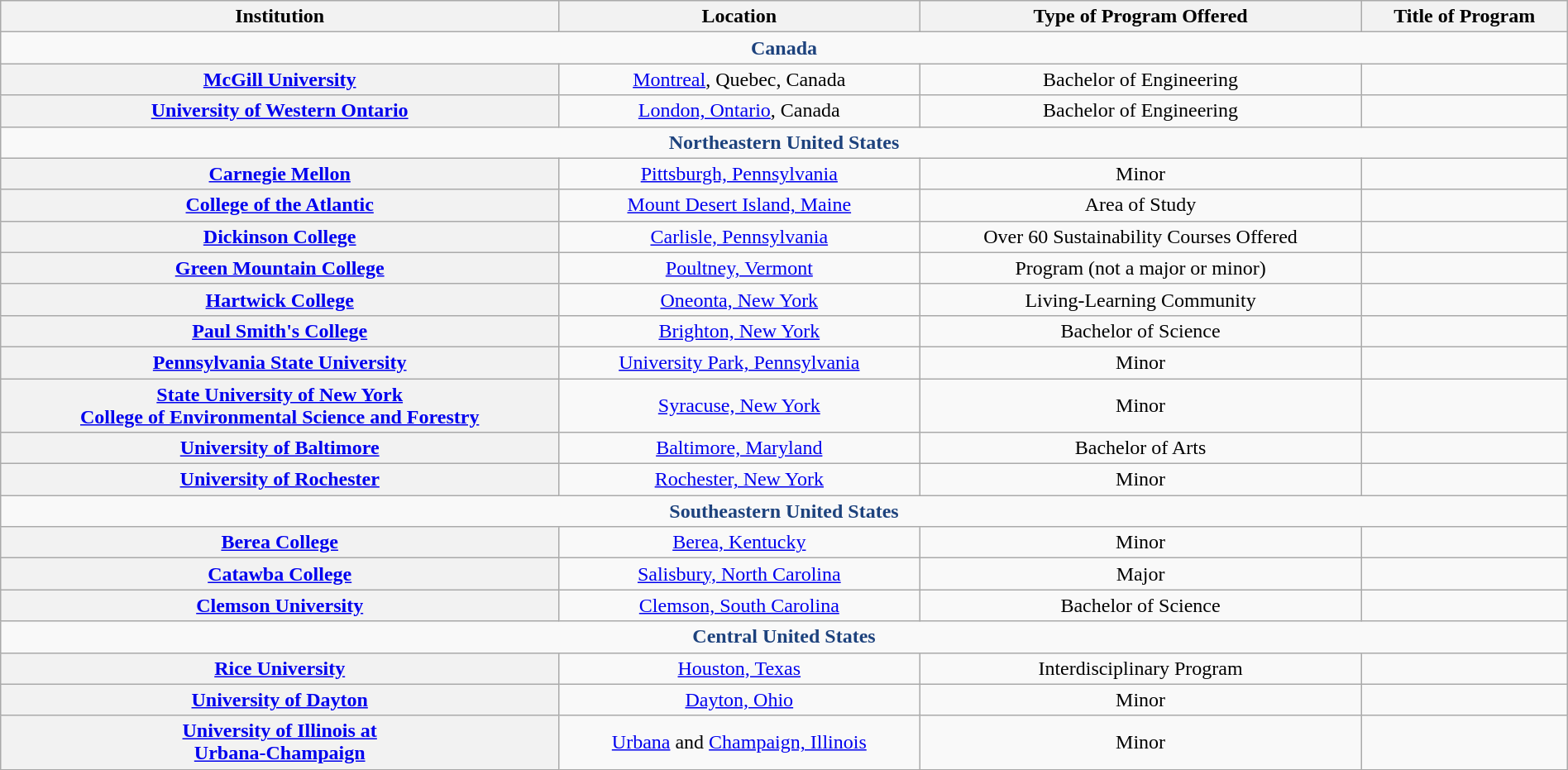<table class="wikitable sortable" style="text-align:center;" width=100%>
<tr>
<th>Institution</th>
<th>Location</th>
<th>Type of Program Offered</th>
<th>Title of Program</th>
</tr>
<tr>
<td colspan=8 style="color: #1D427D"><strong>Canada</strong></td>
</tr>
<tr>
<th><a href='#'>McGill University</a></th>
<td><a href='#'>Montreal</a>, Quebec, Canada</td>
<td>Bachelor of Engineering</td>
<td></td>
</tr>
<tr>
<th><a href='#'>University of Western Ontario</a></th>
<td><a href='#'>London, Ontario</a>, Canada</td>
<td>Bachelor of Engineering</td>
<td></td>
</tr>
<tr>
<td colspan=8 style="color: #1D427D"><strong>Northeastern United States</strong></td>
</tr>
<tr>
<th><a href='#'>Carnegie Mellon</a></th>
<td><a href='#'>Pittsburgh, Pennsylvania</a></td>
<td>Minor</td>
<td></td>
</tr>
<tr>
<th><a href='#'>College of the Atlantic</a></th>
<td><a href='#'>Mount Desert Island, Maine</a></td>
<td>Area of Study</td>
<td><br></td>
</tr>
<tr>
<th><a href='#'>Dickinson College</a></th>
<td><a href='#'>Carlisle, Pennsylvania</a></td>
<td>Over 60 Sustainability Courses Offered</td>
<td></td>
</tr>
<tr>
<th><a href='#'>Green Mountain College</a></th>
<td><a href='#'>Poultney, Vermont</a></td>
<td>Program (not a major or minor)</td>
<td></td>
</tr>
<tr>
<th><a href='#'>Hartwick College</a></th>
<td><a href='#'>Oneonta, New York</a></td>
<td>Living-Learning Community</td>
<td></td>
</tr>
<tr>
<th><a href='#'>Paul Smith's College</a></th>
<td><a href='#'>Brighton, New York</a></td>
<td>Bachelor of Science</td>
<td></td>
</tr>
<tr>
<th><a href='#'>Pennsylvania State University</a></th>
<td><a href='#'>University Park, Pennsylvania</a></td>
<td>Minor</td>
<td></td>
</tr>
<tr>
<th><a href='#'>State University of New York<br>College of Environmental Science and Forestry</a></th>
<td><a href='#'>Syracuse, New York</a></td>
<td>Minor</td>
<td></td>
</tr>
<tr>
<th><a href='#'>University of Baltimore</a></th>
<td><a href='#'>Baltimore, Maryland</a></td>
<td>Bachelor of Arts</td>
<td></td>
</tr>
<tr>
<th><a href='#'>University of Rochester</a></th>
<td><a href='#'>Rochester, New York</a></td>
<td>Minor</td>
<td></td>
</tr>
<tr>
<td colspan=8 style="color: #1D427D"><strong>Southeastern United States</strong></td>
</tr>
<tr>
<th><a href='#'>Berea College</a></th>
<td><a href='#'>Berea, Kentucky</a></td>
<td>Minor</td>
<td></td>
</tr>
<tr>
<th><a href='#'>Catawba College</a></th>
<td><a href='#'>Salisbury, North Carolina</a></td>
<td>Major</td>
<td></td>
</tr>
<tr>
<th><a href='#'>Clemson University</a></th>
<td><a href='#'>Clemson, South Carolina</a></td>
<td>Bachelor of Science</td>
<td></td>
</tr>
<tr>
<td colspan=8 style="color: #1D427D"><strong>Central United States</strong></td>
</tr>
<tr>
<th><a href='#'>Rice University</a></th>
<td><a href='#'>Houston, Texas</a></td>
<td>Interdisciplinary Program</td>
<td></td>
</tr>
<tr>
<th><a href='#'>University of Dayton</a></th>
<td><a href='#'>Dayton, Ohio</a></td>
<td>Minor</td>
<td></td>
</tr>
<tr>
<th><a href='#'>University of Illinois at<br>Urbana-Champaign</a></th>
<td><a href='#'>Urbana</a> and <a href='#'>Champaign, Illinois</a></td>
<td>Minor</td>
<td><br></td>
</tr>
</table>
